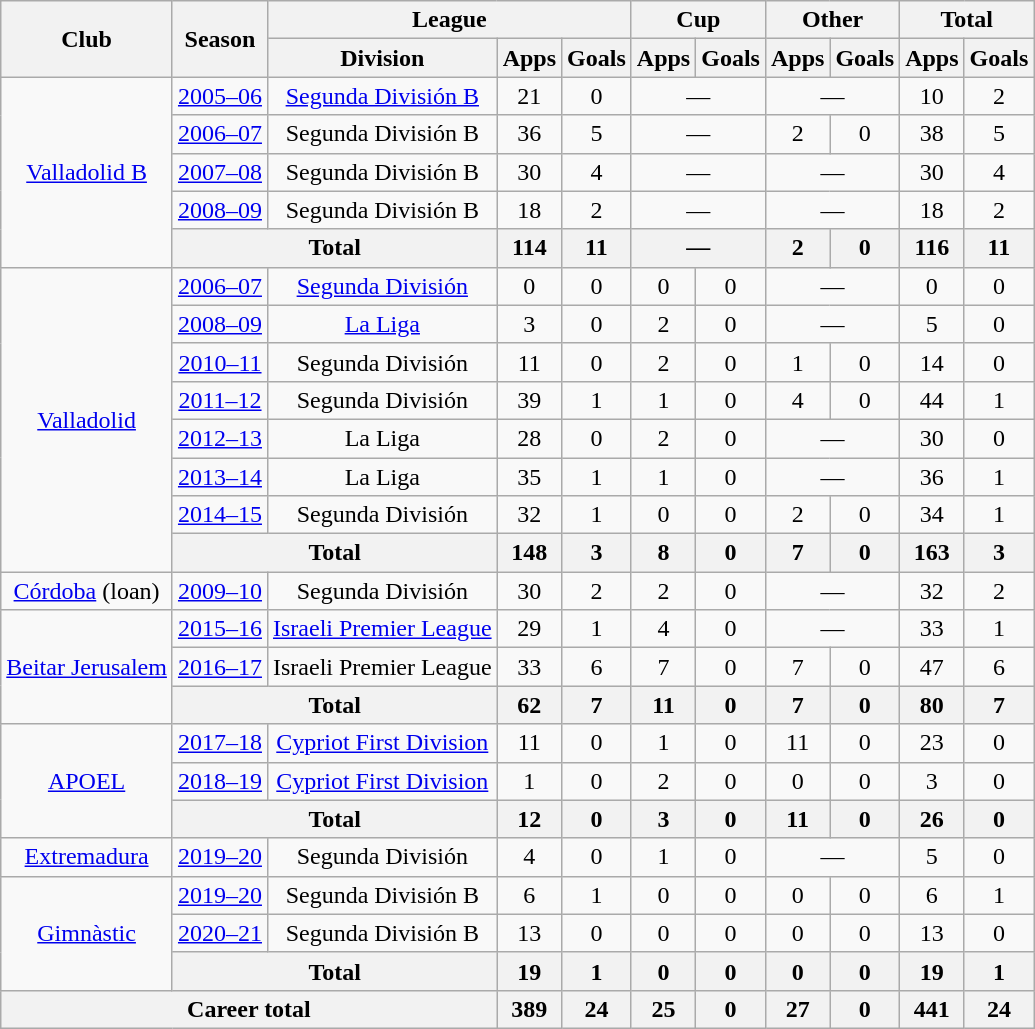<table class="wikitable" style="text-align: center;">
<tr>
<th rowspan="2">Club</th>
<th rowspan="2">Season</th>
<th colspan="3">League</th>
<th colspan="2">Cup</th>
<th colspan="2">Other</th>
<th colspan="2">Total</th>
</tr>
<tr>
<th>Division</th>
<th>Apps</th>
<th>Goals</th>
<th>Apps</th>
<th>Goals</th>
<th>Apps</th>
<th>Goals</th>
<th>Apps</th>
<th>Goals</th>
</tr>
<tr>
<td rowspan="5"><a href='#'>Valladolid B</a></td>
<td><a href='#'>2005–06</a></td>
<td><a href='#'>Segunda División B</a></td>
<td>21</td>
<td>0</td>
<td colspan="2">—</td>
<td colspan="2">—</td>
<td>10</td>
<td>2</td>
</tr>
<tr>
<td><a href='#'>2006–07</a></td>
<td>Segunda División B</td>
<td>36</td>
<td>5</td>
<td colspan="2">—</td>
<td>2</td>
<td>0</td>
<td>38</td>
<td>5</td>
</tr>
<tr>
<td><a href='#'>2007–08</a></td>
<td>Segunda División B</td>
<td>30</td>
<td>4</td>
<td colspan="2">—</td>
<td colspan="2">—</td>
<td>30</td>
<td>4</td>
</tr>
<tr>
<td><a href='#'>2008–09</a></td>
<td>Segunda División B</td>
<td>18</td>
<td>2</td>
<td colspan="2">—</td>
<td colspan="2">—</td>
<td>18</td>
<td>2</td>
</tr>
<tr>
<th colspan="2">Total</th>
<th>114</th>
<th>11</th>
<th colspan="2">—</th>
<th>2</th>
<th>0</th>
<th>116</th>
<th>11</th>
</tr>
<tr>
<td rowspan="8"><a href='#'>Valladolid</a></td>
<td><a href='#'>2006–07</a></td>
<td><a href='#'>Segunda División</a></td>
<td>0</td>
<td>0</td>
<td>0</td>
<td>0</td>
<td colspan="2">—</td>
<td>0</td>
<td>0</td>
</tr>
<tr>
<td><a href='#'>2008–09</a></td>
<td><a href='#'>La Liga</a></td>
<td>3</td>
<td>0</td>
<td>2</td>
<td>0</td>
<td colspan="2">—</td>
<td>5</td>
<td>0</td>
</tr>
<tr>
<td><a href='#'>2010–11</a></td>
<td>Segunda División</td>
<td>11</td>
<td>0</td>
<td>2</td>
<td>0</td>
<td>1</td>
<td>0</td>
<td>14</td>
<td>0</td>
</tr>
<tr>
<td><a href='#'>2011–12</a></td>
<td>Segunda División</td>
<td>39</td>
<td>1</td>
<td>1</td>
<td>0</td>
<td>4</td>
<td>0</td>
<td>44</td>
<td>1</td>
</tr>
<tr>
<td><a href='#'>2012–13</a></td>
<td>La Liga</td>
<td>28</td>
<td>0</td>
<td>2</td>
<td>0</td>
<td colspan="2">—</td>
<td>30</td>
<td>0</td>
</tr>
<tr>
<td><a href='#'>2013–14</a></td>
<td>La Liga</td>
<td>35</td>
<td>1</td>
<td>1</td>
<td>0</td>
<td colspan="2">—</td>
<td>36</td>
<td>1</td>
</tr>
<tr>
<td><a href='#'>2014–15</a></td>
<td>Segunda División</td>
<td>32</td>
<td>1</td>
<td>0</td>
<td>0</td>
<td>2</td>
<td>0</td>
<td>34</td>
<td>1</td>
</tr>
<tr>
<th colspan="2">Total</th>
<th>148</th>
<th>3</th>
<th>8</th>
<th>0</th>
<th>7</th>
<th>0</th>
<th>163</th>
<th>3</th>
</tr>
<tr>
<td><a href='#'>Córdoba</a> (loan)</td>
<td><a href='#'>2009–10</a></td>
<td>Segunda División</td>
<td>30</td>
<td>2</td>
<td>2</td>
<td>0</td>
<td colspan="2">—</td>
<td>32</td>
<td>2</td>
</tr>
<tr>
<td rowspan="3"><a href='#'>Beitar Jerusalem</a></td>
<td><a href='#'>2015–16</a></td>
<td><a href='#'>Israeli Premier League</a></td>
<td>29</td>
<td>1</td>
<td>4</td>
<td>0</td>
<td colspan="2">—</td>
<td>33</td>
<td>1</td>
</tr>
<tr>
<td><a href='#'>2016–17</a></td>
<td>Israeli Premier League</td>
<td>33</td>
<td>6</td>
<td>7</td>
<td>0</td>
<td>7</td>
<td>0</td>
<td>47</td>
<td>6</td>
</tr>
<tr>
<th colspan="2">Total</th>
<th>62</th>
<th>7</th>
<th>11</th>
<th>0</th>
<th>7</th>
<th>0</th>
<th>80</th>
<th>7</th>
</tr>
<tr>
<td rowspan="3"><a href='#'>APOEL</a></td>
<td><a href='#'>2017–18</a></td>
<td><a href='#'>Cypriot First Division</a></td>
<td>11</td>
<td>0</td>
<td>1</td>
<td>0</td>
<td>11</td>
<td>0</td>
<td>23</td>
<td>0</td>
</tr>
<tr>
<td><a href='#'>2018–19</a></td>
<td><a href='#'>Cypriot First Division</a></td>
<td>1</td>
<td>0</td>
<td>2</td>
<td>0</td>
<td>0</td>
<td>0</td>
<td>3</td>
<td>0</td>
</tr>
<tr>
<th colspan="2">Total</th>
<th>12</th>
<th>0</th>
<th>3</th>
<th>0</th>
<th>11</th>
<th>0</th>
<th>26</th>
<th>0</th>
</tr>
<tr>
<td><a href='#'>Extremadura</a></td>
<td><a href='#'>2019–20</a></td>
<td>Segunda División</td>
<td>4</td>
<td>0</td>
<td>1</td>
<td>0</td>
<td colspan="2">—</td>
<td>5</td>
<td>0</td>
</tr>
<tr>
<td rowspan="3"><a href='#'>Gimnàstic</a></td>
<td><a href='#'>2019–20</a></td>
<td>Segunda División B</td>
<td>6</td>
<td>1</td>
<td>0</td>
<td>0</td>
<td>0</td>
<td>0</td>
<td>6</td>
<td>1</td>
</tr>
<tr>
<td><a href='#'>2020–21</a></td>
<td>Segunda División B</td>
<td>13</td>
<td>0</td>
<td>0</td>
<td>0</td>
<td>0</td>
<td>0</td>
<td>13</td>
<td>0</td>
</tr>
<tr>
<th colspan="2">Total</th>
<th>19</th>
<th>1</th>
<th>0</th>
<th>0</th>
<th>0</th>
<th>0</th>
<th>19</th>
<th>1</th>
</tr>
<tr>
<th colspan="3">Career total</th>
<th>389</th>
<th>24</th>
<th>25</th>
<th>0</th>
<th>27</th>
<th>0</th>
<th>441</th>
<th>24</th>
</tr>
</table>
